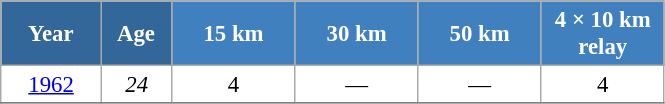<table class="wikitable" style="font-size:95%; text-align:center; border:grey solid 1px; border-collapse:collapse; background:#ffffff;">
<tr>
<th style="background-color:#369; color:white; width:60px;"> Year </th>
<th style="background-color:#369; color:white; width:40px;"> Age </th>
<th style="background-color:#4180be; color:white; width:75px;"> 15 km </th>
<th style="background-color:#4180be; color:white; width:75px;"> 30 km </th>
<th style="background-color:#4180be; color:white; width:75px;"> 50 km </th>
<th style="background-color:#4180be; color:white; width:75px;"> 4 × 10 km <br> relay </th>
</tr>
<tr>
<td><a href='#'>1962</a></td>
<td><em>24</em></td>
<td>4</td>
<td>—</td>
<td>—</td>
<td>4</td>
</tr>
<tr>
</tr>
</table>
